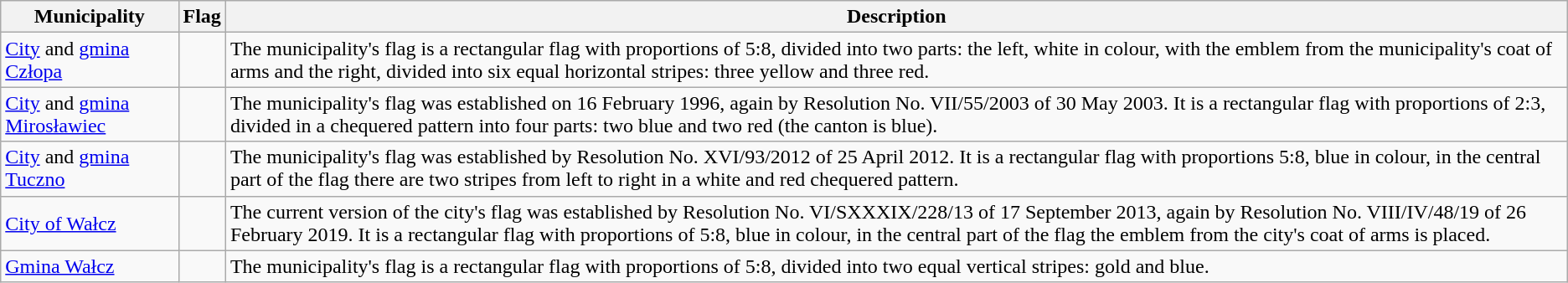<table class="wikitable">
<tr>
<th>Municipality</th>
<th>Flag</th>
<th>Description</th>
</tr>
<tr>
<td><a href='#'>City</a> and <a href='#'>gmina Człopa</a></td>
<td></td>
<td>The municipality's flag is a rectangular flag with proportions of 5:8, divided into two parts: the left, white in colour, with the emblem from the municipality's coat of arms and the right, divided into six equal horizontal stripes: three yellow and three red.</td>
</tr>
<tr>
<td><a href='#'>City</a> and <a href='#'>gmina Mirosławiec</a></td>
<td></td>
<td>The municipality's flag was established on 16 February 1996, again by Resolution No. VII/55/2003 of 30 May 2003. It is a rectangular flag with proportions of 2:3, divided in a chequered pattern into four parts: two blue and two red (the canton is blue).</td>
</tr>
<tr>
<td><a href='#'>City</a> and <a href='#'>gmina Tuczno</a></td>
<td></td>
<td>The municipality's flag was established by Resolution No. XVI/93/2012 of 25 April 2012. It is a rectangular flag with proportions 5:8, blue in colour, in the central part of the flag there are two stripes from left to right in a white and red chequered pattern.</td>
</tr>
<tr>
<td><a href='#'>City of Wałcz</a></td>
<td></td>
<td>The current version of the city's flag was established by Resolution No. VI/SXXXIX/228/13 of 17 September 2013, again by Resolution No. VIII/IV/48/19 of 26 February 2019. It is a rectangular flag with proportions of 5:8, blue in colour, in the central part of the flag the emblem from the city's coat of arms is placed.</td>
</tr>
<tr>
<td><a href='#'>Gmina Wałcz</a></td>
<td></td>
<td>The municipality's flag is a rectangular flag with proportions of 5:8, divided into two equal vertical stripes: gold and blue.</td>
</tr>
</table>
